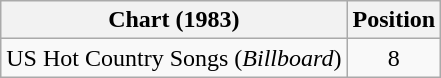<table class="wikitable">
<tr>
<th>Chart (1983)</th>
<th>Position</th>
</tr>
<tr>
<td>US Hot Country Songs (<em>Billboard</em>)</td>
<td align="center">8</td>
</tr>
</table>
